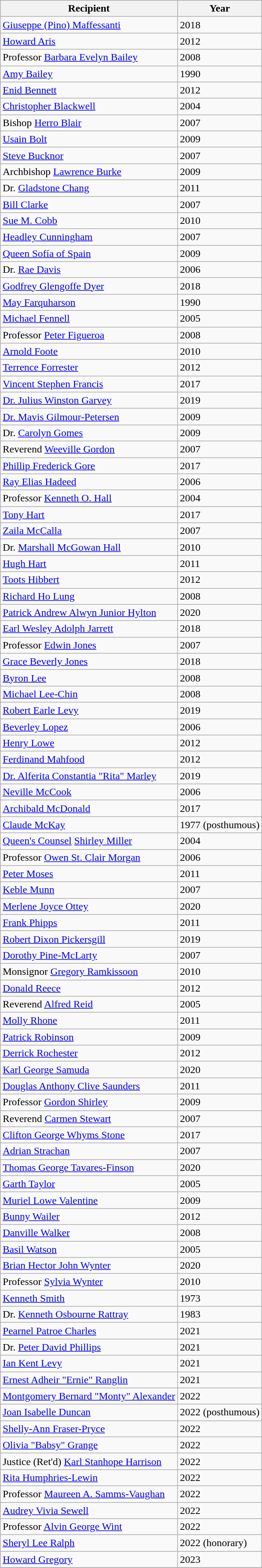<table class="wikitable sortable">
<tr>
<th>Recipient</th>
<th>Year</th>
</tr>
<tr>
<td><a href='#'>Giuseppe (Pino) Maffessanti</a></td>
<td>2018</td>
</tr>
<tr>
<td><a href='#'>Howard Aris</a></td>
<td>2012</td>
</tr>
<tr>
<td>Professor <a href='#'>Barbara Evelyn Bailey</a></td>
<td>2008</td>
</tr>
<tr>
<td><a href='#'>Amy Bailey</a></td>
<td>1990</td>
</tr>
<tr>
<td><a href='#'>Enid Bennett</a></td>
<td>2012</td>
</tr>
<tr>
<td><a href='#'>Christopher Blackwell</a></td>
<td>2004</td>
</tr>
<tr>
<td>Bishop <a href='#'>Herro Blair</a></td>
<td>2007</td>
</tr>
<tr>
<td><a href='#'>Usain Bolt</a></td>
<td>2009</td>
</tr>
<tr>
<td><a href='#'>Steve Bucknor</a></td>
<td>2007</td>
</tr>
<tr>
<td>Archbishop <a href='#'>Lawrence Burke</a></td>
<td>2009</td>
</tr>
<tr>
<td>Dr. <a href='#'>Gladstone Chang</a></td>
<td>2011</td>
</tr>
<tr>
<td><a href='#'>Bill Clarke</a></td>
<td>2007</td>
</tr>
<tr>
<td><a href='#'>Sue M. Cobb</a></td>
<td>2010</td>
</tr>
<tr>
<td><a href='#'>Headley Cunningham</a></td>
<td>2007</td>
</tr>
<tr>
<td><a href='#'>Queen Sofía of Spain</a></td>
<td>2009</td>
</tr>
<tr>
<td>Dr. <a href='#'>Rae Davis</a></td>
<td>2006</td>
</tr>
<tr>
<td><a href='#'>Godfrey Glengoffe Dyer</a></td>
<td>2018</td>
</tr>
<tr>
<td><a href='#'>May Farquharson</a></td>
<td>1990</td>
</tr>
<tr>
<td><a href='#'>Michael Fennell</a></td>
<td>2005</td>
</tr>
<tr>
<td>Professor <a href='#'>Peter Figueroa</a></td>
<td>2008</td>
</tr>
<tr>
<td><a href='#'>Arnold Foote</a></td>
<td>2010</td>
</tr>
<tr>
<td><a href='#'>Terrence Forrester</a></td>
<td>2012</td>
</tr>
<tr>
<td><a href='#'>Vincent Stephen Francis</a></td>
<td>2017</td>
</tr>
<tr>
<td><a href='#'>Dr. Julius Winston Garvey</a></td>
<td>2019</td>
</tr>
<tr>
<td><a href='#'>Dr. Mavis Gilmour-Petersen</a></td>
<td>2009</td>
</tr>
<tr>
<td>Dr. <a href='#'>Carolyn Gomes</a></td>
<td>2009</td>
</tr>
<tr>
<td>Reverend <a href='#'>Weeville Gordon</a></td>
<td>2007</td>
</tr>
<tr>
<td><a href='#'>Phillip Frederick Gore</a></td>
<td>2017</td>
</tr>
<tr>
<td><a href='#'>Ray Elias Hadeed</a></td>
<td>2006</td>
</tr>
<tr>
<td>Professor <a href='#'>Kenneth O. Hall</a></td>
<td>2004</td>
</tr>
<tr>
<td><a href='#'>Tony Hart</a></td>
<td>2017</td>
</tr>
<tr>
<td><a href='#'>Zaila McCalla</a></td>
<td>2007</td>
</tr>
<tr>
<td>Dr. <a href='#'>Marshall McGowan Hall</a></td>
<td>2010</td>
</tr>
<tr>
<td><a href='#'>Hugh Hart</a></td>
<td>2011</td>
</tr>
<tr>
<td><a href='#'>Toots Hibbert</a></td>
<td>2012</td>
</tr>
<tr>
<td><a href='#'>Richard Ho Lung</a></td>
<td>2008</td>
</tr>
<tr>
<td><a href='#'>Patrick Andrew Alwyn Junior Hylton</a></td>
<td>2020</td>
</tr>
<tr>
<td><a href='#'>Earl Wesley Adolph Jarrett</a></td>
<td>2018</td>
</tr>
<tr>
<td>Professor <a href='#'>Edwin Jones</a></td>
<td>2007</td>
</tr>
<tr>
<td><a href='#'>Grace Beverly Jones</a></td>
<td>2018</td>
</tr>
<tr>
<td><a href='#'>Byron Lee</a></td>
<td>2008</td>
</tr>
<tr>
<td><a href='#'>Michael Lee-Chin</a></td>
<td>2008</td>
</tr>
<tr>
<td><a href='#'>Robert Earle Levy</a></td>
<td>2019</td>
</tr>
<tr>
<td><a href='#'>Beverley Lopez</a></td>
<td>2006</td>
</tr>
<tr>
<td><a href='#'>Henry Lowe</a></td>
<td>2012</td>
</tr>
<tr>
<td><a href='#'>Ferdinand Mahfood</a></td>
<td>2012</td>
</tr>
<tr>
<td><a href='#'>Dr. Alferita Constantia "Rita" Marley</a></td>
<td>2019</td>
</tr>
<tr>
<td><a href='#'>Neville McCook</a></td>
<td>2006</td>
</tr>
<tr>
<td><a href='#'>Archibald McDonald</a></td>
<td>2017</td>
</tr>
<tr>
<td><a href='#'>Claude McKay</a></td>
<td>1977 (posthumous)</td>
</tr>
<tr>
<td><a href='#'>Queen's Counsel</a> <a href='#'>Shirley Miller</a></td>
<td>2004</td>
</tr>
<tr>
<td>Professor <a href='#'>Owen St. Clair Morgan</a></td>
<td>2006</td>
</tr>
<tr>
<td><a href='#'>Peter Moses</a></td>
<td>2011</td>
</tr>
<tr>
<td><a href='#'>Keble Munn</a></td>
<td>2007</td>
</tr>
<tr>
<td><a href='#'>Merlene Joyce Ottey</a></td>
<td>2020</td>
</tr>
<tr>
<td><a href='#'>Frank Phipps</a></td>
<td>2011</td>
</tr>
<tr>
<td><a href='#'>Robert Dixon Pickersgill</a></td>
<td>2019</td>
</tr>
<tr>
<td><a href='#'>Dorothy Pine-McLarty</a></td>
<td>2007</td>
</tr>
<tr>
<td>Monsignor <a href='#'>Gregory Ramkissoon</a></td>
<td>2010</td>
</tr>
<tr>
<td><a href='#'>Donald Reece</a></td>
<td>2012</td>
</tr>
<tr>
<td>Reverend <a href='#'>Alfred Reid</a></td>
<td>2005</td>
</tr>
<tr>
<td><a href='#'>Molly Rhone</a></td>
<td>2011</td>
</tr>
<tr>
<td><a href='#'>Patrick Robinson</a></td>
<td>2009</td>
</tr>
<tr>
<td><a href='#'>Derrick Rochester</a></td>
<td>2012</td>
</tr>
<tr>
<td><a href='#'>Karl George Samuda</a></td>
<td>2020</td>
</tr>
<tr>
<td><a href='#'>Douglas Anthony Clive Saunders</a></td>
<td>2011</td>
</tr>
<tr>
<td>Professor <a href='#'>Gordon Shirley</a></td>
<td>2009</td>
</tr>
<tr>
<td>Reverend <a href='#'>Carmen Stewart</a></td>
<td>2007</td>
</tr>
<tr>
<td><a href='#'>Clifton George Whyms Stone</a></td>
<td>2017</td>
</tr>
<tr>
<td><a href='#'>Adrian Strachan</a></td>
<td>2007</td>
</tr>
<tr>
<td><a href='#'>Thomas George Tavares-Finson</a></td>
<td>2020</td>
</tr>
<tr>
<td><a href='#'>Garth Taylor</a></td>
<td>2005</td>
</tr>
<tr>
<td><a href='#'>Muriel Lowe Valentine</a></td>
<td>2009</td>
</tr>
<tr>
<td><a href='#'>Bunny Wailer</a></td>
<td>2012</td>
</tr>
<tr>
<td><a href='#'>Danville Walker</a></td>
<td>2008</td>
</tr>
<tr>
<td><a href='#'>Basil Watson</a></td>
<td>2005</td>
</tr>
<tr>
<td><a href='#'>Brian Hector John Wynter</a></td>
<td>2020</td>
</tr>
<tr>
<td>Professor <a href='#'>Sylvia Wynter</a></td>
<td>2010</td>
</tr>
<tr>
<td><a href='#'>Kenneth Smith</a></td>
<td>1973</td>
</tr>
<tr>
<td>Dr. <a href='#'>Kenneth Osbourne Rattray</a></td>
<td>1983</td>
</tr>
<tr>
<td><a href='#'>Pearnel Patroe Charles</a></td>
<td>2021</td>
</tr>
<tr>
<td>Dr. <a href='#'>Peter David Phillips</a></td>
<td>2021</td>
</tr>
<tr>
<td><a href='#'>Ian Kent Levy</a></td>
<td>2021</td>
</tr>
<tr>
<td><a href='#'>Ernest Adheir "Ernie" Ranglin</a></td>
<td>2021</td>
</tr>
<tr>
<td><a href='#'>Montgomery Bernard "Monty" Alexander</a></td>
<td>2022</td>
</tr>
<tr>
<td><a href='#'>Joan Isabelle Duncan</a></td>
<td>2022 (posthumous)</td>
</tr>
<tr>
<td><a href='#'>Shelly-Ann Fraser-Pryce</a></td>
<td>2022</td>
</tr>
<tr>
<td><a href='#'>Olivia "Babsy" Grange</a></td>
<td>2022</td>
</tr>
<tr>
<td>Justice (Ret'd) <a href='#'>Karl Stanhope Harrison</a></td>
<td>2022</td>
</tr>
<tr>
<td><a href='#'>Rita Humphries-Lewin</a></td>
<td>2022</td>
</tr>
<tr>
<td>Professor <a href='#'>Maureen A. Samms-Vaughan</a></td>
<td>2022</td>
</tr>
<tr>
<td><a href='#'>Audrey Vivia Sewell</a></td>
<td>2022</td>
</tr>
<tr>
<td>Professor <a href='#'>Alvin George Wint</a></td>
<td>2022</td>
</tr>
<tr>
<td><a href='#'>Sheryl Lee Ralph</a></td>
<td>2022 (honorary)</td>
</tr>
<tr>
<td><a href='#'>Howard Gregory</a></td>
<td>2023</td>
</tr>
<tr>
</tr>
</table>
